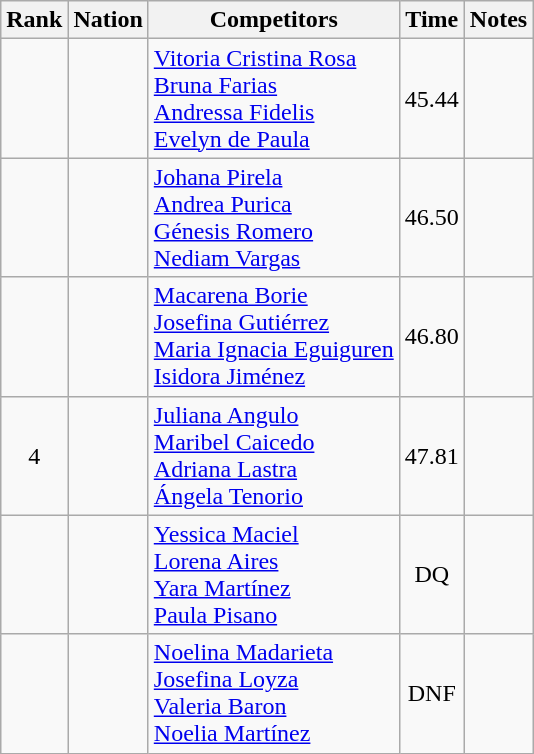<table class="wikitable sortable" style="text-align:center">
<tr>
<th>Rank</th>
<th>Nation</th>
<th>Competitors</th>
<th>Time</th>
<th>Notes</th>
</tr>
<tr>
<td></td>
<td align=left></td>
<td align=left><a href='#'>Vitoria Cristina Rosa</a><br><a href='#'>Bruna Farias</a><br><a href='#'>Andressa Fidelis</a><br><a href='#'>Evelyn de Paula</a></td>
<td>45.44</td>
<td></td>
</tr>
<tr>
<td></td>
<td align=left></td>
<td align=left><a href='#'>Johana Pirela</a><br><a href='#'>Andrea Purica</a><br><a href='#'>Génesis Romero</a><br><a href='#'>Nediam Vargas</a></td>
<td>46.50</td>
<td></td>
</tr>
<tr>
<td></td>
<td align=left></td>
<td align=left><a href='#'>Macarena Borie</a><br><a href='#'>Josefina Gutiérrez</a><br><a href='#'>Maria Ignacia Eguiguren</a><br><a href='#'>Isidora Jiménez</a></td>
<td>46.80</td>
<td></td>
</tr>
<tr>
<td>4</td>
<td align=left></td>
<td align=left><a href='#'>Juliana Angulo</a><br><a href='#'>Maribel Caicedo</a><br><a href='#'>Adriana Lastra</a><br><a href='#'>Ángela Tenorio</a></td>
<td>47.81</td>
<td></td>
</tr>
<tr>
<td></td>
<td align=left></td>
<td align=left><a href='#'>Yessica Maciel</a><br><a href='#'>Lorena Aires</a><br><a href='#'>Yara Martínez</a><br><a href='#'>Paula Pisano</a></td>
<td>DQ</td>
<td></td>
</tr>
<tr>
<td></td>
<td align=left></td>
<td align=left><a href='#'>Noelina Madarieta</a><br><a href='#'>Josefina Loyza</a><br><a href='#'>Valeria Baron</a><br><a href='#'>Noelia Martínez</a></td>
<td>DNF</td>
<td></td>
</tr>
</table>
